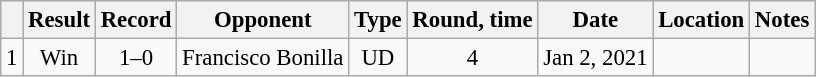<table class="wikitable" style="text-align:center; font-size:95%">
<tr>
<th></th>
<th>Result</th>
<th>Record</th>
<th>Opponent</th>
<th>Type</th>
<th>Round, time</th>
<th>Date</th>
<th>Location</th>
<th>Notes</th>
</tr>
<tr>
<td>1</td>
<td>Win</td>
<td>1–0</td>
<td align=left> Francisco Bonilla</td>
<td>UD</td>
<td>4</td>
<td>Jan 2, 2021</td>
<td align=left> </td>
<td></td>
</tr>
</table>
